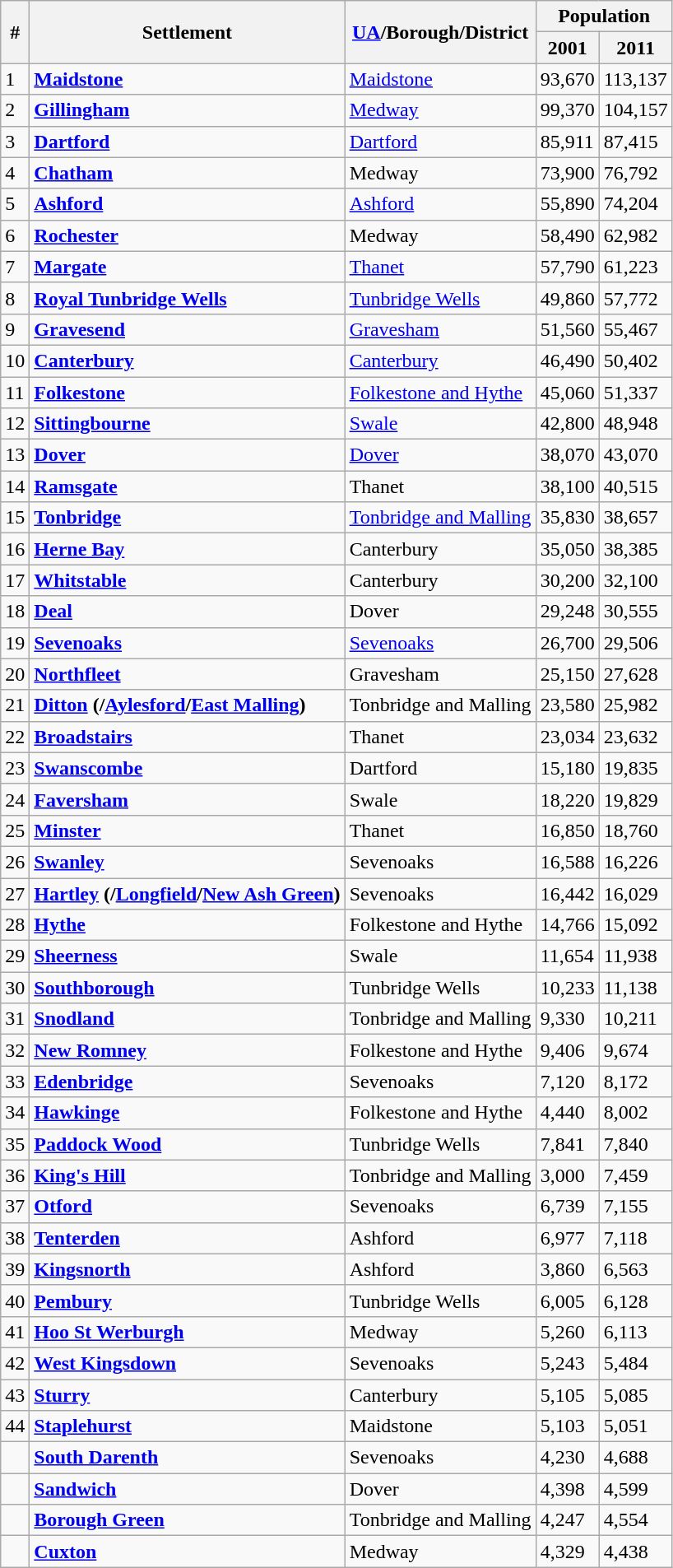<table class="wikitable sortable">
<tr>
<th rowspan="2">#</th>
<th rowspan="2">Settlement</th>
<th rowspan="2"><a href='#'>UA</a>/Borough/District</th>
<th colspan="2">Population<strong></strong></th>
</tr>
<tr>
<th>2001</th>
<th>2011</th>
</tr>
<tr>
<td>1</td>
<td><strong><a href='#'>Maidstone</a></strong></td>
<td><a href='#'>Maidstone</a></td>
<td>93,670</td>
<td>113,137</td>
</tr>
<tr>
<td>2</td>
<td><a href='#'><strong>Gillingham</strong></a></td>
<td><a href='#'>Medway</a></td>
<td>99,370</td>
<td>104,157</td>
</tr>
<tr>
<td>3</td>
<td><strong><a href='#'>Dartford</a></strong></td>
<td><a href='#'>Dartford</a></td>
<td>85,911</td>
<td>87,415</td>
</tr>
<tr>
<td>4</td>
<td><a href='#'><strong>Chatham</strong></a></td>
<td>Medway</td>
<td>73,900</td>
<td>76,792</td>
</tr>
<tr>
<td>5</td>
<td><a href='#'><strong>Ashford</strong></a></td>
<td><a href='#'>Ashford</a></td>
<td>55,890</td>
<td>74,204</td>
</tr>
<tr>
<td>6</td>
<td><a href='#'><strong>Rochester</strong></a></td>
<td>Medway</td>
<td>58,490</td>
<td>62,982</td>
</tr>
<tr>
<td>7</td>
<td><strong><a href='#'>Margate</a></strong></td>
<td><a href='#'>Thanet</a></td>
<td>57,790</td>
<td>61,223</td>
</tr>
<tr>
<td>8</td>
<td><strong><a href='#'>Royal Tunbridge Wells</a></strong></td>
<td><a href='#'>Tunbridge Wells</a></td>
<td>49,860</td>
<td>57,772</td>
</tr>
<tr>
<td>9</td>
<td><strong><a href='#'>Gravesend</a></strong></td>
<td><a href='#'>Gravesham</a></td>
<td>51,560</td>
<td>55,467</td>
</tr>
<tr>
<td>10</td>
<td><strong><a href='#'>Canterbury</a></strong></td>
<td><a href='#'>Canterbury</a></td>
<td>46,490</td>
<td>50,402</td>
</tr>
<tr>
<td>11</td>
<td><strong><a href='#'>Folkestone</a></strong></td>
<td><a href='#'>Folkestone and Hythe</a></td>
<td>45,060</td>
<td>51,337</td>
</tr>
<tr>
<td>12</td>
<td><strong><a href='#'>Sittingbourne</a></strong></td>
<td><a href='#'>Swale</a></td>
<td>42,800</td>
<td>48,948</td>
</tr>
<tr>
<td>13</td>
<td><strong><a href='#'>Dover</a></strong></td>
<td><a href='#'>Dover</a></td>
<td>38,070</td>
<td>43,070</td>
</tr>
<tr>
<td>14</td>
<td><strong><a href='#'>Ramsgate</a></strong></td>
<td>Thanet</td>
<td>38,100</td>
<td>40,515</td>
</tr>
<tr>
<td>15</td>
<td><strong><a href='#'>Tonbridge</a></strong></td>
<td><a href='#'>Tonbridge and Malling</a></td>
<td>35,830</td>
<td>38,657</td>
</tr>
<tr>
<td>16</td>
<td><a href='#'><strong>Herne Bay</strong></a></td>
<td>Canterbury</td>
<td>35,050</td>
<td>38,385</td>
</tr>
<tr>
<td>17</td>
<td><strong><a href='#'>Whitstable</a></strong></td>
<td>Canterbury</td>
<td>30,200</td>
<td>32,100</td>
</tr>
<tr>
<td>18</td>
<td><a href='#'><strong>Deal</strong></a></td>
<td>Dover</td>
<td>29,248</td>
<td>30,555</td>
</tr>
<tr>
<td>19</td>
<td><strong><a href='#'>Sevenoaks</a></strong></td>
<td><a href='#'>Sevenoaks</a></td>
<td>26,700</td>
<td>29,506</td>
</tr>
<tr>
<td>20</td>
<td><strong><a href='#'>Northfleet</a></strong></td>
<td>Gravesham</td>
<td>25,150</td>
<td>27,628</td>
</tr>
<tr>
<td>21</td>
<td><strong><a href='#'>Ditton</a> (/<a href='#'>Aylesford</a>/<a href='#'>East Malling</a>)</strong></td>
<td>Tonbridge and Malling</td>
<td>23,580</td>
<td>25,982</td>
</tr>
<tr>
<td>22</td>
<td><strong><a href='#'>Broadstairs</a></strong></td>
<td>Thanet</td>
<td>23,034</td>
<td>23,632</td>
</tr>
<tr>
<td>23</td>
<td><strong><a href='#'>Swanscombe</a></strong></td>
<td>Dartford</td>
<td>15,180</td>
<td>19,835</td>
</tr>
<tr>
<td>24</td>
<td><strong><a href='#'>Faversham</a></strong></td>
<td>Swale</td>
<td>18,220</td>
<td>19,829</td>
</tr>
<tr>
<td>25</td>
<td><a href='#'><strong>Minster</strong></a></td>
<td>Thanet</td>
<td>16,850</td>
<td>18,760</td>
</tr>
<tr>
<td>26</td>
<td><strong><a href='#'>Swanley</a></strong></td>
<td>Sevenoaks</td>
<td>16,588</td>
<td>16,226</td>
</tr>
<tr>
<td>27</td>
<td><strong><a href='#'>Hartley</a> (/<a href='#'>Longfield</a>/<a href='#'>New Ash Green</a>)</strong></td>
<td>Sevenoaks</td>
<td>16,442</td>
<td>16,029</td>
</tr>
<tr>
<td>28</td>
<td><strong><a href='#'>Hythe</a></strong></td>
<td>Folkestone and Hythe</td>
<td>14,766</td>
<td>15,092</td>
</tr>
<tr>
<td>29</td>
<td><strong><a href='#'>Sheerness</a></strong></td>
<td>Swale</td>
<td>11,654</td>
<td>11,938</td>
</tr>
<tr>
<td>30</td>
<td><strong><a href='#'>Southborough</a></strong></td>
<td>Tunbridge Wells</td>
<td>10,233</td>
<td>11,138</td>
</tr>
<tr>
<td>31</td>
<td><strong><a href='#'>Snodland</a></strong></td>
<td>Tonbridge and Malling</td>
<td>9,330</td>
<td>10,211</td>
</tr>
<tr>
<td>32</td>
<td><strong><a href='#'>New Romney</a></strong></td>
<td>Folkestone and Hythe</td>
<td>9,406</td>
<td>9,674</td>
</tr>
<tr>
<td>33</td>
<td><strong><a href='#'>Edenbridge</a></strong></td>
<td>Sevenoaks</td>
<td>7,120</td>
<td>8,172</td>
</tr>
<tr>
<td>34</td>
<td><strong><a href='#'>Hawkinge</a></strong></td>
<td>Folkestone and Hythe</td>
<td>4,440</td>
<td>8,002</td>
</tr>
<tr>
<td>35</td>
<td><strong><a href='#'>Paddock Wood</a></strong></td>
<td>Tunbridge Wells</td>
<td>7,841</td>
<td>7,840</td>
</tr>
<tr>
<td>36</td>
<td><strong><a href='#'>King's Hill</a></strong></td>
<td>Tonbridge and Malling</td>
<td>3,000</td>
<td>7,459</td>
</tr>
<tr>
<td>37</td>
<td><strong><a href='#'>Otford</a></strong></td>
<td>Sevenoaks</td>
<td>6,739</td>
<td>7,155</td>
</tr>
<tr>
<td>38</td>
<td><strong><a href='#'>Tenterden</a></strong></td>
<td>Ashford</td>
<td>6,977</td>
<td>7,118</td>
</tr>
<tr>
<td>39</td>
<td><strong><a href='#'>Kingsnorth</a></strong></td>
<td>Ashford</td>
<td>3,860</td>
<td>6,563</td>
</tr>
<tr>
<td>40</td>
<td><strong><a href='#'>Pembury</a></strong></td>
<td>Tunbridge Wells</td>
<td>6,005</td>
<td>6,128</td>
</tr>
<tr>
<td>41</td>
<td><strong><a href='#'>Hoo St Werburgh</a></strong></td>
<td>Medway</td>
<td>5,260</td>
<td>6,113</td>
</tr>
<tr>
<td>42</td>
<td><strong><a href='#'>West Kingsdown</a></strong></td>
<td>Sevenoaks</td>
<td>5,243</td>
<td>5,484</td>
</tr>
<tr>
<td>43</td>
<td><strong><a href='#'>Sturry</a></strong></td>
<td>Canterbury</td>
<td>5,105</td>
<td>5,085</td>
</tr>
<tr>
<td>44</td>
<td><strong><a href='#'>Staplehurst</a></strong></td>
<td>Maidstone</td>
<td>5,103</td>
<td>5,051</td>
</tr>
<tr>
<td></td>
<td><strong><a href='#'>South Darenth</a></strong></td>
<td>Sevenoaks</td>
<td>4,230</td>
<td>4,688</td>
</tr>
<tr>
<td></td>
<td><strong><a href='#'>Sandwich</a></strong></td>
<td>Dover</td>
<td>4,398</td>
<td>4,599</td>
</tr>
<tr>
<td></td>
<td><strong><a href='#'>Borough Green</a></strong></td>
<td>Tonbridge and Malling</td>
<td>4,247</td>
<td>4,554</td>
</tr>
<tr>
<td></td>
<td><strong><a href='#'>Cuxton</a></strong></td>
<td>Medway</td>
<td>4,329</td>
<td>4,438</td>
</tr>
</table>
